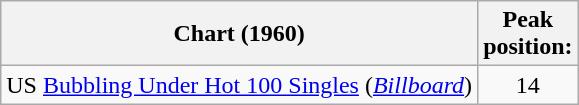<table class="wikitable plainrowheaders">
<tr>
<th scope="col">Chart (1960)</th>
<th scope="col">Peak<br>position:</th>
</tr>
<tr>
<td>US <a href='#'>Bubbling Under Hot 100 Singles</a> (<em><a href='#'>Billboard</a></em>)</td>
<td align="center">14</td>
</tr>
</table>
